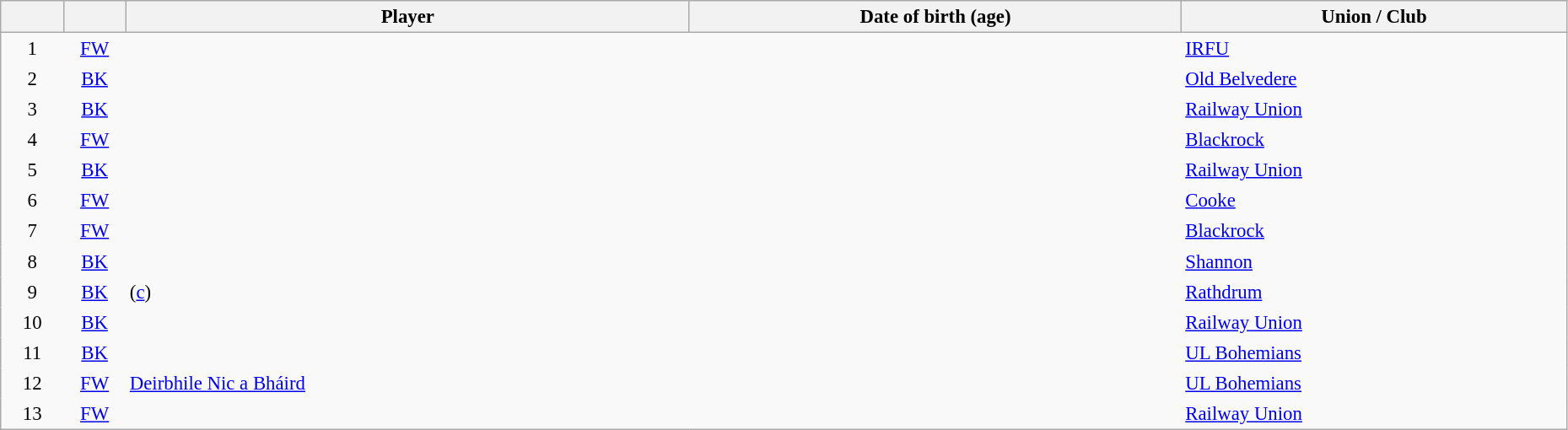<table class="sortable wikitable plainrowheaders" style="font-size:95%; width: 98%">
<tr>
<th scope="col" style="width:4%"></th>
<th scope="col" style="width:4%"></th>
<th scope="col">Player</th>
<th scope="col">Date of birth (age)</th>
<th scope="col">Union / Club</th>
</tr>
<tr>
<td style="text-align:center; border:0">1</td>
<td style="text-align:center; border:0"><a href='#'>FW</a></td>
<td style="text-align:left; border:0"></td>
<td style="text-align:left; border:0"></td>
<td style="text-align:left; border:0"> <a href='#'>IRFU</a></td>
</tr>
<tr>
<td style="text-align:center; border:0">2</td>
<td style="text-align:center; border:0"><a href='#'>BK</a></td>
<td style="text-align:left; border:0"></td>
<td style="text-align:left; border:0"></td>
<td style="text-align:left; border:0"> <a href='#'>Old Belvedere</a></td>
</tr>
<tr>
<td style="text-align:center; border:0">3</td>
<td style="text-align:center; border:0"><a href='#'>BK</a></td>
<td style="text-align:left; border:0"></td>
<td style="text-align:left; border:0"></td>
<td style="text-align:left; border:0"> <a href='#'>Railway Union</a></td>
</tr>
<tr>
<td style="text-align:center; border:0">4</td>
<td style="text-align:center; border:0"><a href='#'>FW</a></td>
<td style="text-align:left; border:0"></td>
<td style="text-align:left; border:0"></td>
<td style="text-align:left; border:0"> <a href='#'>Blackrock</a></td>
</tr>
<tr>
<td style="text-align:center; border:0">5</td>
<td style="text-align:center; border:0"><a href='#'>BK</a></td>
<td style="text-align:left; border:0"></td>
<td style="text-align:left; border:0"></td>
<td style="text-align:left; border:0"> <a href='#'>Railway Union</a></td>
</tr>
<tr>
<td style="text-align:center; border:0">6</td>
<td style="text-align:center; border:0"><a href='#'>FW</a></td>
<td style="text-align:left; border:0"></td>
<td style="text-align:left; border:0"></td>
<td style="text-align:left; border:0"> <a href='#'>Cooke</a></td>
</tr>
<tr>
<td style="text-align:center; border:0">7</td>
<td style="text-align:center; border:0"><a href='#'>FW</a></td>
<td style="text-align:left; border:0"></td>
<td style="text-align:left; border:0"></td>
<td style="text-align:left; border:0"> <a href='#'>Blackrock</a></td>
</tr>
<tr>
<td style="text-align:center; border:0">8</td>
<td style="text-align:center; border:0"><a href='#'>BK</a></td>
<td style="text-align:left; border:0"></td>
<td style="text-align:left; border:0"></td>
<td style="text-align:left; border:0"> <a href='#'>Shannon</a></td>
</tr>
<tr>
<td style="text-align:center; border:0">9</td>
<td style="text-align:center; border:0"><a href='#'>BK</a></td>
<td style="text-align:left; border:0"> (<a href='#'>c</a>)</td>
<td style="text-align:left; border:0"></td>
<td style="text-align:left; border:0"> <a href='#'>Rathdrum</a></td>
</tr>
<tr>
<td style="text-align:center; border:0">10</td>
<td style="text-align:center; border:0"><a href='#'>BK</a></td>
<td style="text-align:left; border:0"></td>
<td style="text-align:left; border:0"></td>
<td style="text-align:left; border:0"> <a href='#'>Railway Union</a></td>
</tr>
<tr>
<td style="text-align:center; border:0">11</td>
<td style="text-align:center; border:0"><a href='#'>BK</a></td>
<td style="text-align:left; border:0"></td>
<td style="text-align:left; border:0"></td>
<td style="text-align:left; border:0"> <a href='#'>UL Bohemians</a></td>
</tr>
<tr>
<td style="text-align:center; border:0">12</td>
<td style="text-align:center; border:0"><a href='#'>FW</a></td>
<td style="text-align:left; border:0"><a href='#'>Deirbhile Nic a Bháird</a></td>
<td style="text-align:left; border:0"></td>
<td style="text-align:left; border:0"> <a href='#'>UL Bohemians</a></td>
</tr>
<tr>
<td style="text-align:center; border:0">13</td>
<td style="text-align:center; border:0"><a href='#'>FW</a></td>
<td style="text-align:left; border:0"></td>
<td style="text-align:left; border:0"></td>
<td style="text-align:left; border:0"> <a href='#'>Railway Union</a></td>
</tr>
</table>
